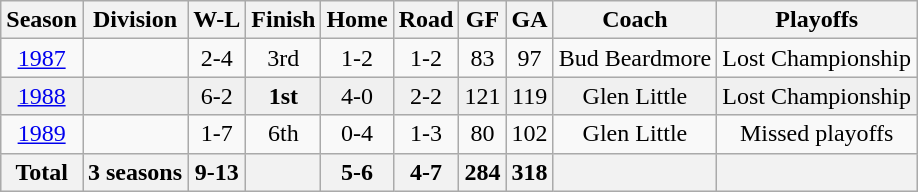<table class="wikitable">
<tr>
<th>Season</th>
<th>Division</th>
<th>W-L</th>
<th>Finish</th>
<th>Home</th>
<th>Road</th>
<th>GF</th>
<th>GA</th>
<th>Coach</th>
<th>Playoffs</th>
</tr>
<tr ALIGN=center>
<td><a href='#'>1987</a></td>
<td> </td>
<td>2-4</td>
<td>3rd</td>
<td>1-2</td>
<td>1-2</td>
<td>83</td>
<td>97</td>
<td>Bud Beardmore</td>
<td>Lost Championship</td>
</tr>
<tr ALIGN=center bgcolor="#f0f0f0">
<td><a href='#'>1988</a></td>
<td> </td>
<td>6-2</td>
<td><strong>1st</strong></td>
<td>4-0</td>
<td>2-2</td>
<td>121</td>
<td>119</td>
<td>Glen Little</td>
<td>Lost Championship</td>
</tr>
<tr ALIGN=center>
<td><a href='#'>1989</a></td>
<td> </td>
<td>1-7</td>
<td>6th</td>
<td>0-4</td>
<td>1-3</td>
<td>80</td>
<td>102</td>
<td>Glen Little</td>
<td>Missed playoffs</td>
</tr>
<tr ALIGN=center bgcolor="#e0e0e0">
<th>Total</th>
<th>3 seasons</th>
<th>9-13</th>
<th> </th>
<th>5-6</th>
<th>4-7</th>
<th>284</th>
<th>318</th>
<th> </th>
<th> </th>
</tr>
</table>
